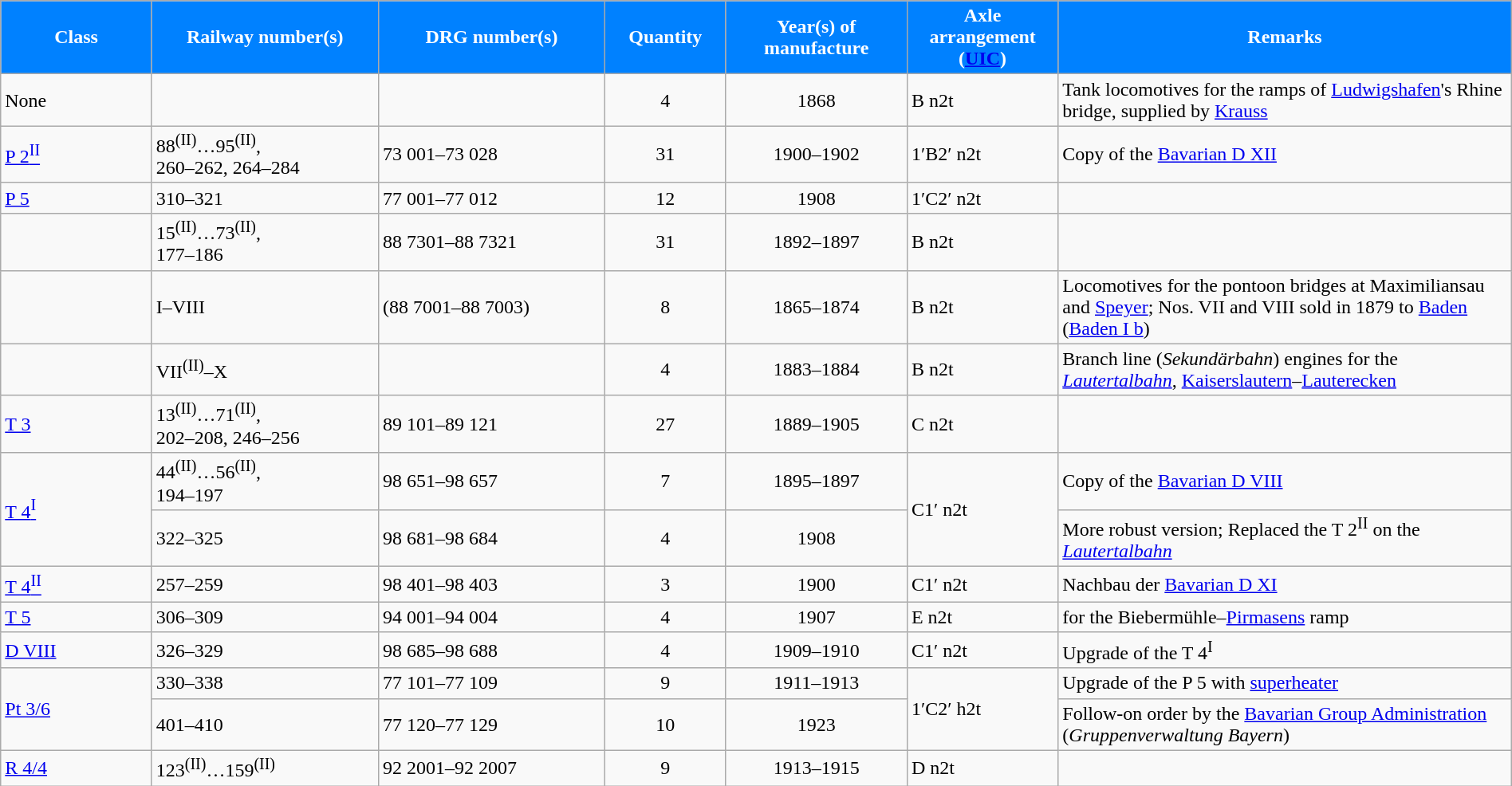<table class="wikitable"  width="100%">
<tr>
<th style="color:#ffffff; background:#0081ff" width="10%">Class</th>
<th style="color:#ffffff; background:#0081ff" width="15%">Railway number(s)</th>
<th style="color:#ffffff; background:#0081ff" width="15%">DRG number(s)</th>
<th style="color:#ffffff; background:#0081ff" width="8%">Quantity</th>
<th style="color:#ffffff; background:#0081ff" width="12%">Year(s) of manufacture</th>
<th style="color:#ffffff; background:#0081ff" width="10%">Axle arrangement (<a href='#'>UIC</a>)</th>
<th style="color:#ffffff; background:#0081ff" width="30%">Remarks</th>
</tr>
<tr>
<td>None</td>
<td></td>
<td></td>
<td align="center">4</td>
<td align="center">1868</td>
<td>B n2t</td>
<td>Tank locomotives for the ramps of <a href='#'>Ludwigshafen</a>'s Rhine bridge, supplied by <a href='#'>Krauss</a></td>
</tr>
<tr>
<td><a href='#'>P 2<sup>II</sup></a></td>
<td>88<sup>(II)</sup>…95<sup>(II)</sup>, <br>260–262, 264–284</td>
<td>73 001–73 028</td>
<td align="center">31</td>
<td align="center">1900–1902</td>
<td>1′B2′ n2t</td>
<td>Copy of the <a href='#'>Bavarian D XII</a></td>
</tr>
<tr>
<td><a href='#'>P 5</a></td>
<td>310–321</td>
<td>77 001–77 012</td>
<td align="center">12</td>
<td align="center">1908</td>
<td>1′C2′ n2t</td>
<td></td>
</tr>
<tr>
<td></td>
<td>15<sup>(II)</sup>…73<sup>(II)</sup>, <br>177–186</td>
<td>88 7301–88 7321</td>
<td align="center">31</td>
<td align="center">1892–1897</td>
<td>B n2t</td>
<td></td>
</tr>
<tr>
<td></td>
<td>I–VIII</td>
<td>(88 7001–88 7003)</td>
<td align="center">8</td>
<td align="center">1865–1874</td>
<td>B n2t</td>
<td>Locomotives for the pontoon bridges at Maximiliansau and <a href='#'>Speyer</a>; Nos. VII and VIII sold in 1879 to <a href='#'>Baden</a> (<a href='#'>Baden I b</a>)</td>
</tr>
<tr>
<td></td>
<td>VII<sup>(II)</sup>–X</td>
<td></td>
<td align="center">4</td>
<td align="center">1883–1884</td>
<td>B n2t</td>
<td>Branch line (<em>Sekundärbahn</em>) engines for the <em><a href='#'>Lautertalbahn</a></em>, <a href='#'>Kaiserslautern</a>–<a href='#'>Lauterecken</a></td>
</tr>
<tr>
<td><a href='#'>T 3</a></td>
<td>13<sup>(II)</sup>…71<sup>(II)</sup>, <br>202–208, 246–256</td>
<td>89 101–89 121</td>
<td align="center">27</td>
<td align="center">1889–1905</td>
<td>C n2t</td>
<td></td>
</tr>
<tr>
<td rowspan="2"><a href='#'>T 4<sup>I</sup></a></td>
<td>44<sup>(II)</sup>…56<sup>(II)</sup>, <br>194–197</td>
<td>98 651–98 657</td>
<td align="center">7</td>
<td align="center">1895–1897</td>
<td rowspan="2">C1′ n2t</td>
<td>Copy of the <a href='#'>Bavarian D VIII</a></td>
</tr>
<tr>
<td>322–325</td>
<td>98 681–98 684</td>
<td align="center">4</td>
<td align="center">1908</td>
<td>More robust version; Replaced the T 2<sup>II</sup> on the <em><a href='#'>Lautertalbahn</a></em></td>
</tr>
<tr>
<td><a href='#'>T 4<sup>II</sup></a></td>
<td>257–259</td>
<td>98 401–98 403</td>
<td align="center">3</td>
<td align="center">1900</td>
<td>C1′ n2t</td>
<td>Nachbau der <a href='#'>Bavarian D XI</a></td>
</tr>
<tr>
<td><a href='#'>T 5</a></td>
<td>306–309</td>
<td>94 001–94 004</td>
<td align="center">4</td>
<td align="center">1907</td>
<td>E n2t</td>
<td>for the  Biebermühle–<a href='#'>Pirmasens</a> ramp</td>
</tr>
<tr>
<td><a href='#'>D VIII</a></td>
<td>326–329</td>
<td>98 685–98 688</td>
<td align="center">4</td>
<td align="center">1909–1910</td>
<td>C1′ n2t</td>
<td>Upgrade of the T 4<sup>I</sup></td>
</tr>
<tr>
<td rowspan="2"><a href='#'>Pt 3/6</a></td>
<td>330–338</td>
<td>77 101–77 109</td>
<td align="center">9</td>
<td align="center">1911–1913</td>
<td rowspan="2">1′C2′ h2t</td>
<td>Upgrade of the P 5 with <a href='#'>superheater</a></td>
</tr>
<tr>
<td>401–410</td>
<td>77 120–77 129</td>
<td align="center">10</td>
<td align="center">1923</td>
<td>Follow-on order by the <a href='#'>Bavarian Group Administration</a> (<em>Gruppenverwaltung Bayern</em>)</td>
</tr>
<tr>
<td><a href='#'>R 4/4</a></td>
<td>123<sup>(II)</sup>…159<sup>(II)</sup></td>
<td>92 2001–92 2007</td>
<td align="center">9</td>
<td align="center">1913–1915</td>
<td>D n2t</td>
<td></td>
</tr>
</table>
